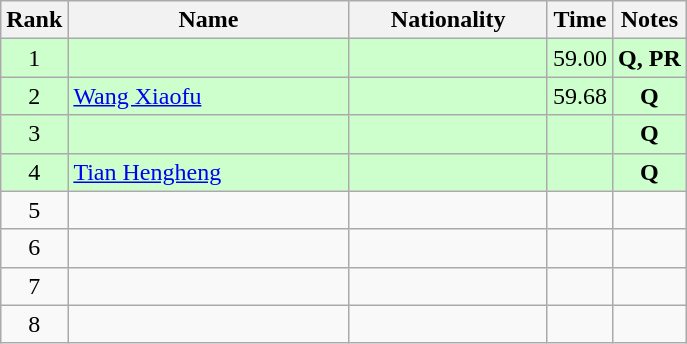<table class="wikitable sortable" style="text-align:center">
<tr>
<th>Rank</th>
<th style="width:180px">Name</th>
<th style="width:125px">Nationality</th>
<th>Time</th>
<th>Notes</th>
</tr>
<tr style="background:#cfc;">
<td>1</td>
<td style="text-align:left;"></td>
<td style="text-align:left;"></td>
<td>59.00</td>
<td><strong>Q, PR</strong></td>
</tr>
<tr style="background:#cfc;">
<td>2</td>
<td style="text-align:left;"><a href='#'>Wang Xiaofu</a></td>
<td style="text-align:left;"></td>
<td>59.68</td>
<td><strong>Q</strong></td>
</tr>
<tr style="background:#cfc;">
<td>3</td>
<td style="text-align:left;"></td>
<td style="text-align:left;"></td>
<td></td>
<td><strong>Q</strong></td>
</tr>
<tr style="background:#cfc;">
<td>4</td>
<td style="text-align:left;"><a href='#'>Tian Hengheng</a></td>
<td style="text-align:left;"></td>
<td></td>
<td><strong>Q</strong></td>
</tr>
<tr>
<td>5</td>
<td style="text-align:left;"></td>
<td style="text-align:left;"></td>
<td></td>
<td></td>
</tr>
<tr>
<td>6</td>
<td style="text-align:left;"></td>
<td style="text-align:left;"></td>
<td></td>
<td></td>
</tr>
<tr>
<td>7</td>
<td style="text-align:left;"></td>
<td style="text-align:left;"></td>
<td></td>
<td></td>
</tr>
<tr>
<td>8</td>
<td style="text-align:left;"></td>
<td style="text-align:left;"></td>
<td></td>
<td></td>
</tr>
</table>
